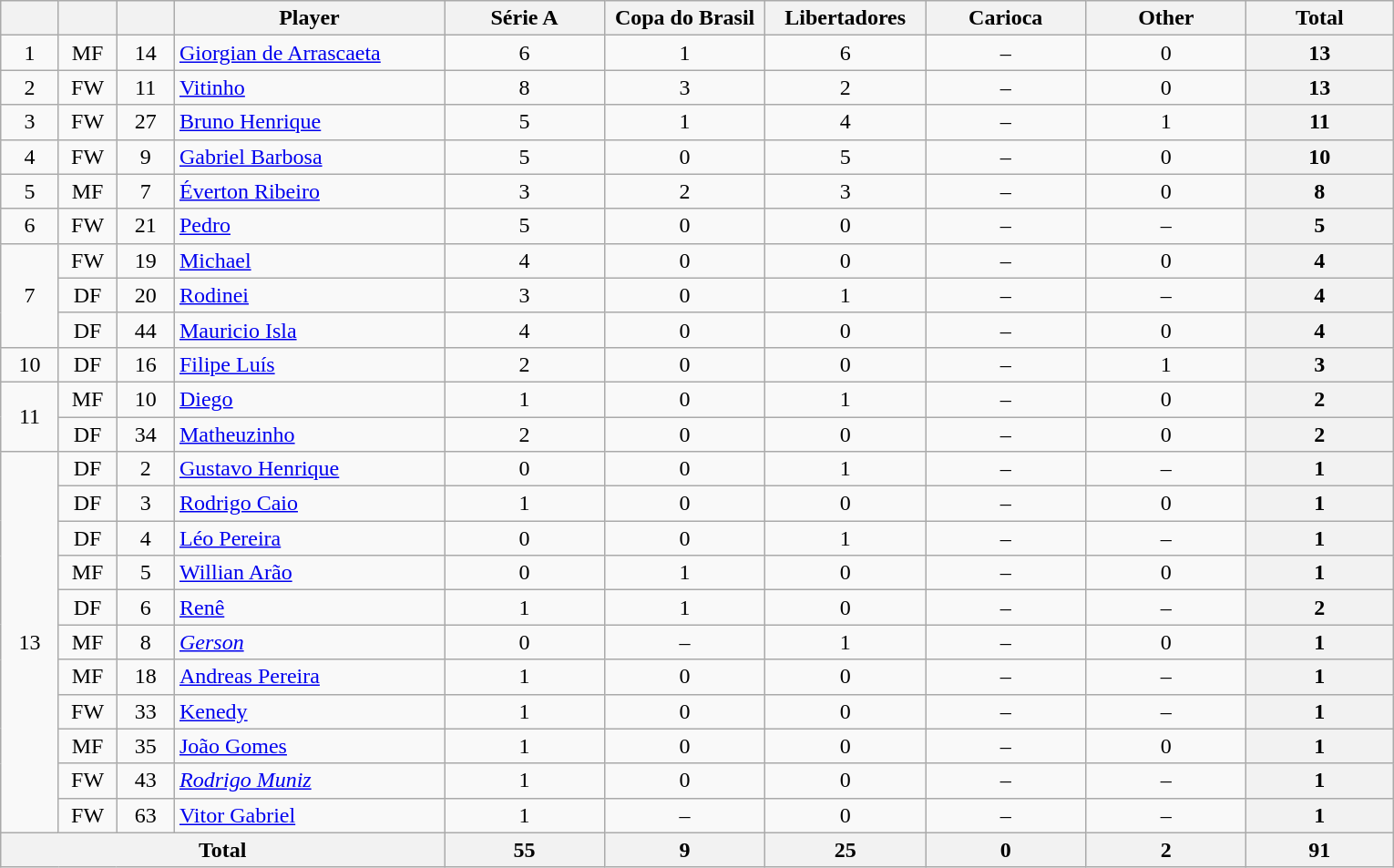<table class="wikitable sortable" style="text-align:center;">
<tr>
<th style=width:35px;"></th>
<th style=width:35px;"></th>
<th style=width:35px;"></th>
<th style=width:190px;">Player</th>
<th style=width:110px;">Série A</th>
<th style=width:110px;">Copa do Brasil</th>
<th style=width:110px;">Libertadores</th>
<th style=width:110px;">Carioca</th>
<th style=width:110px;">Other</th>
<th style=width:100px;">Total</th>
</tr>
<tr>
<td rowspan="1">1</td>
<td>MF</td>
<td>14</td>
<td style="text-align:left;"> <a href='#'>Giorgian de Arrascaeta</a></td>
<td>6</td>
<td>1</td>
<td>6</td>
<td>–</td>
<td>0</td>
<th>13</th>
</tr>
<tr>
<td rowspan="1">2</td>
<td>FW</td>
<td>11</td>
<td style="text-align:left;"> <a href='#'>Vitinho</a></td>
<td>8</td>
<td>3</td>
<td>2</td>
<td>–</td>
<td>0</td>
<th>13</th>
</tr>
<tr>
<td rowspan="1">3</td>
<td>FW</td>
<td>27</td>
<td style="text-align:left;"> <a href='#'>Bruno Henrique</a></td>
<td>5</td>
<td>1</td>
<td>4</td>
<td>–</td>
<td>1</td>
<th>11</th>
</tr>
<tr>
<td rowspan="1">4</td>
<td>FW</td>
<td>9</td>
<td style="text-align:left;"> <a href='#'>Gabriel Barbosa</a></td>
<td>5</td>
<td>0</td>
<td>5</td>
<td>–</td>
<td>0</td>
<th>10</th>
</tr>
<tr>
<td rowspan="1">5</td>
<td>MF</td>
<td>7</td>
<td style="text-align:left;"> <a href='#'>Éverton Ribeiro</a></td>
<td>3</td>
<td>2</td>
<td>3</td>
<td>–</td>
<td>0</td>
<th>8</th>
</tr>
<tr>
<td rowspan="1">6</td>
<td>FW</td>
<td>21</td>
<td style="text-align:left;"> <a href='#'>Pedro</a></td>
<td>5</td>
<td>0</td>
<td>0</td>
<td>–</td>
<td>–</td>
<th>5</th>
</tr>
<tr>
<td rowspan="3">7</td>
<td>FW</td>
<td>19</td>
<td style="text-align:left;"> <a href='#'>Michael</a></td>
<td>4</td>
<td>0</td>
<td>0</td>
<td>–</td>
<td>0</td>
<th>4</th>
</tr>
<tr>
<td>DF</td>
<td>20</td>
<td style="text-align:left;"> <a href='#'>Rodinei</a></td>
<td>3</td>
<td>0</td>
<td>1</td>
<td>–</td>
<td>–</td>
<th>4</th>
</tr>
<tr>
<td>DF</td>
<td>44</td>
<td style="text-align:left;"> <a href='#'>Mauricio Isla</a></td>
<td>4</td>
<td>0</td>
<td>0</td>
<td>–</td>
<td>0</td>
<th>4</th>
</tr>
<tr>
<td rowspan="1">10</td>
<td>DF</td>
<td>16</td>
<td style="text-align:left;"> <a href='#'>Filipe Luís</a></td>
<td>2</td>
<td>0</td>
<td>0</td>
<td>–</td>
<td>1</td>
<th>3</th>
</tr>
<tr>
<td rowspan="2">11</td>
<td>MF</td>
<td>10</td>
<td style="text-align:left;"> <a href='#'>Diego</a></td>
<td>1</td>
<td>0</td>
<td>1</td>
<td>–</td>
<td>0</td>
<th>2</th>
</tr>
<tr>
<td>DF</td>
<td>34</td>
<td style="text-align:left;"> <a href='#'>Matheuzinho</a></td>
<td>2</td>
<td>0</td>
<td>0</td>
<td>–</td>
<td>0</td>
<th>2</th>
</tr>
<tr>
<td rowspan="11">13</td>
<td>DF</td>
<td>2</td>
<td style="text-align:left;"> <a href='#'>Gustavo Henrique</a></td>
<td>0</td>
<td>0</td>
<td>1</td>
<td>–</td>
<td>–</td>
<th>1</th>
</tr>
<tr>
<td>DF</td>
<td>3</td>
<td style="text-align:left;"> <a href='#'>Rodrigo Caio</a></td>
<td>1</td>
<td>0</td>
<td>0</td>
<td>–</td>
<td>0</td>
<th>1</th>
</tr>
<tr>
<td>DF</td>
<td>4</td>
<td style="text-align:left;"> <a href='#'>Léo Pereira</a></td>
<td>0</td>
<td>0</td>
<td>1</td>
<td>–</td>
<td>–</td>
<th>1</th>
</tr>
<tr>
<td>MF</td>
<td>5</td>
<td style="text-align:left;"> <a href='#'>Willian Arão</a></td>
<td>0</td>
<td>1</td>
<td>0</td>
<td>–</td>
<td>0</td>
<th>1</th>
</tr>
<tr>
<td>DF</td>
<td>6</td>
<td style="text-align:left;"> <a href='#'>Renê</a></td>
<td>1</td>
<td>1</td>
<td>0</td>
<td>–</td>
<td>–</td>
<th>2</th>
</tr>
<tr>
<td>MF</td>
<td>8</td>
<td style="text-align:left;"> <em><a href='#'>Gerson</a></em></td>
<td>0</td>
<td>–</td>
<td>1</td>
<td>–</td>
<td>0</td>
<th>1</th>
</tr>
<tr>
<td>MF</td>
<td>18</td>
<td style="text-align:left;"> <a href='#'>Andreas Pereira</a></td>
<td>1</td>
<td>0</td>
<td>0</td>
<td>–</td>
<td>–</td>
<th>1</th>
</tr>
<tr>
<td>FW</td>
<td>33</td>
<td style="text-align:left;"> <a href='#'>Kenedy</a></td>
<td>1</td>
<td>0</td>
<td>0</td>
<td>–</td>
<td>–</td>
<th>1</th>
</tr>
<tr>
<td>MF</td>
<td>35</td>
<td style="text-align:left;"> <a href='#'>João Gomes</a></td>
<td>1</td>
<td>0</td>
<td>0</td>
<td>–</td>
<td>0</td>
<th>1</th>
</tr>
<tr>
<td>FW</td>
<td>43</td>
<td style="text-align:left;"> <em><a href='#'>Rodrigo Muniz</a></em></td>
<td>1</td>
<td>0</td>
<td>0</td>
<td>–</td>
<td>–</td>
<th>1</th>
</tr>
<tr>
<td>FW</td>
<td>63</td>
<td style="text-align:left;"> <a href='#'>Vitor Gabriel</a></td>
<td>1</td>
<td>–</td>
<td>0</td>
<td>–</td>
<td>–</td>
<th>1</th>
</tr>
<tr>
<th colspan="4">Total</th>
<th>55</th>
<th>9</th>
<th>25</th>
<th>0</th>
<th>2</th>
<th>91</th>
</tr>
</table>
